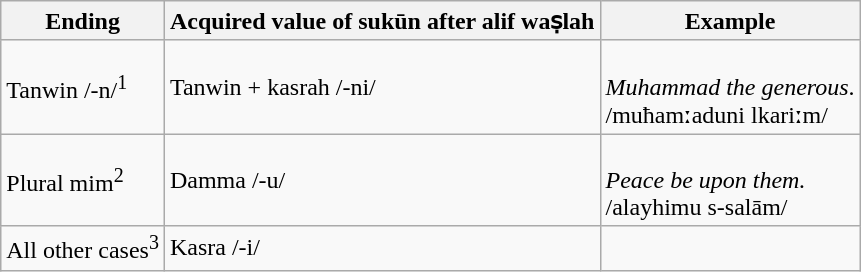<table class="wikitable">
<tr>
<th>Ending</th>
<th>Acquired value of sukūn after alif waṣlah</th>
<th>Example</th>
</tr>
<tr>
<td>Tanwin /-n/<sup>1</sup></td>
<td>Tanwin + kasrah /-ni/</td>
<td><br><em>Muhammad the generous</em>.<br>/muħamːaduni lkariːm/</td>
</tr>
<tr>
<td>Plural mim<sup>2</sup></td>
<td>Damma /-u/</td>
<td><br><em>Peace be upon them.</em><br>/alayhimu s-salām/</td>
</tr>
<tr>
<td>All other cases<sup>3</sup></td>
<td>Kasra /-i/</td>
<td></td>
</tr>
</table>
